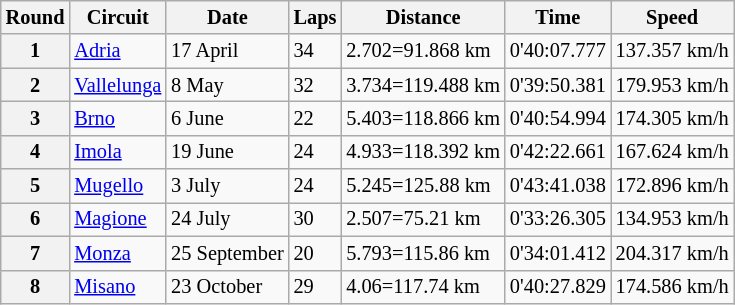<table class="wikitable" style="font-size:85%">
<tr>
<th>Round</th>
<th>Circuit</th>
<th>Date</th>
<th>Laps</th>
<th>Distance</th>
<th>Time</th>
<th>Speed</th>
</tr>
<tr>
<th>1</th>
<td><a href='#'>Adria</a></td>
<td>17 April</td>
<td>34</td>
<td>2.702=91.868 km</td>
<td>0'40:07.777</td>
<td>137.357 km/h</td>
</tr>
<tr>
<th>2</th>
<td nowrap><a href='#'>Vallelunga</a></td>
<td>8 May</td>
<td>32</td>
<td>3.734=119.488 km</td>
<td>0'39:50.381</td>
<td>179.953 km/h</td>
</tr>
<tr>
<th>3</th>
<td><a href='#'>Brno</a></td>
<td>6 June</td>
<td>22</td>
<td>5.403=118.866 km</td>
<td>0'40:54.994</td>
<td>174.305 km/h</td>
</tr>
<tr>
<th>4</th>
<td><a href='#'>Imola</a></td>
<td>19 June</td>
<td>24</td>
<td>4.933=118.392 km</td>
<td>0'42:22.661</td>
<td>167.624 km/h</td>
</tr>
<tr>
<th>5</th>
<td><a href='#'>Mugello</a></td>
<td>3 July</td>
<td>24</td>
<td>5.245=125.88 km</td>
<td>0'43:41.038</td>
<td>172.896 km/h</td>
</tr>
<tr>
<th>6</th>
<td><a href='#'>Magione</a></td>
<td>24 July</td>
<td>30</td>
<td>2.507=75.21 km</td>
<td>0'33:26.305</td>
<td>134.953 km/h</td>
</tr>
<tr>
<th>7</th>
<td><a href='#'>Monza</a></td>
<td nowrap>25 September</td>
<td>20</td>
<td>5.793=115.86 km</td>
<td>0'34:01.412</td>
<td>204.317 km/h</td>
</tr>
<tr>
<th>8</th>
<td><a href='#'>Misano</a></td>
<td>23 October</td>
<td>29</td>
<td>4.06=117.74 km</td>
<td>0'40:27.829</td>
<td>174.586 km/h</td>
</tr>
</table>
